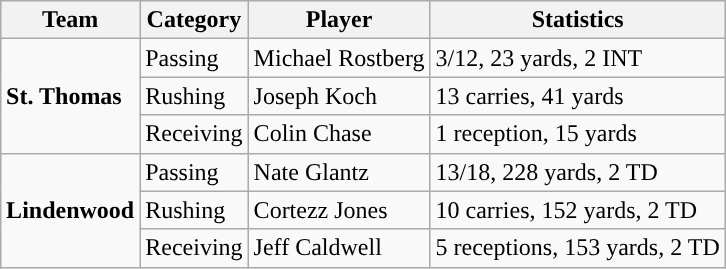<table class="wikitable" style="float: right;">
<tr>
<th>Team</th>
<th>Category</th>
<th>Player</th>
<th>Statistics</th>
</tr>
<tr>
<td rowspan=3><strong>St. Thomas</strong></td>
<td>Passing</td>
<td>Michael Rostberg</td>
<td>3/12, 23 yards, 2 INT</td>
</tr>
<tr>
<td>Rushing</td>
<td>Joseph Koch</td>
<td>13 carries, 41 yards</td>
</tr>
<tr>
<td>Receiving</td>
<td>Colin Chase</td>
<td>1 reception, 15 yards</td>
</tr>
<tr>
<td rowspan=3><strong>Lindenwood</strong></td>
<td>Passing</td>
<td>Nate Glantz</td>
<td>13/18, 228 yards, 2 TD</td>
</tr>
<tr>
<td>Rushing</td>
<td>Cortezz Jones</td>
<td>10 carries, 152 yards, 2 TD</td>
</tr>
<tr>
<td>Receiving</td>
<td>Jeff Caldwell</td>
<td>5 receptions, 153 yards, 2 TD</td>
</tr>
</table>
